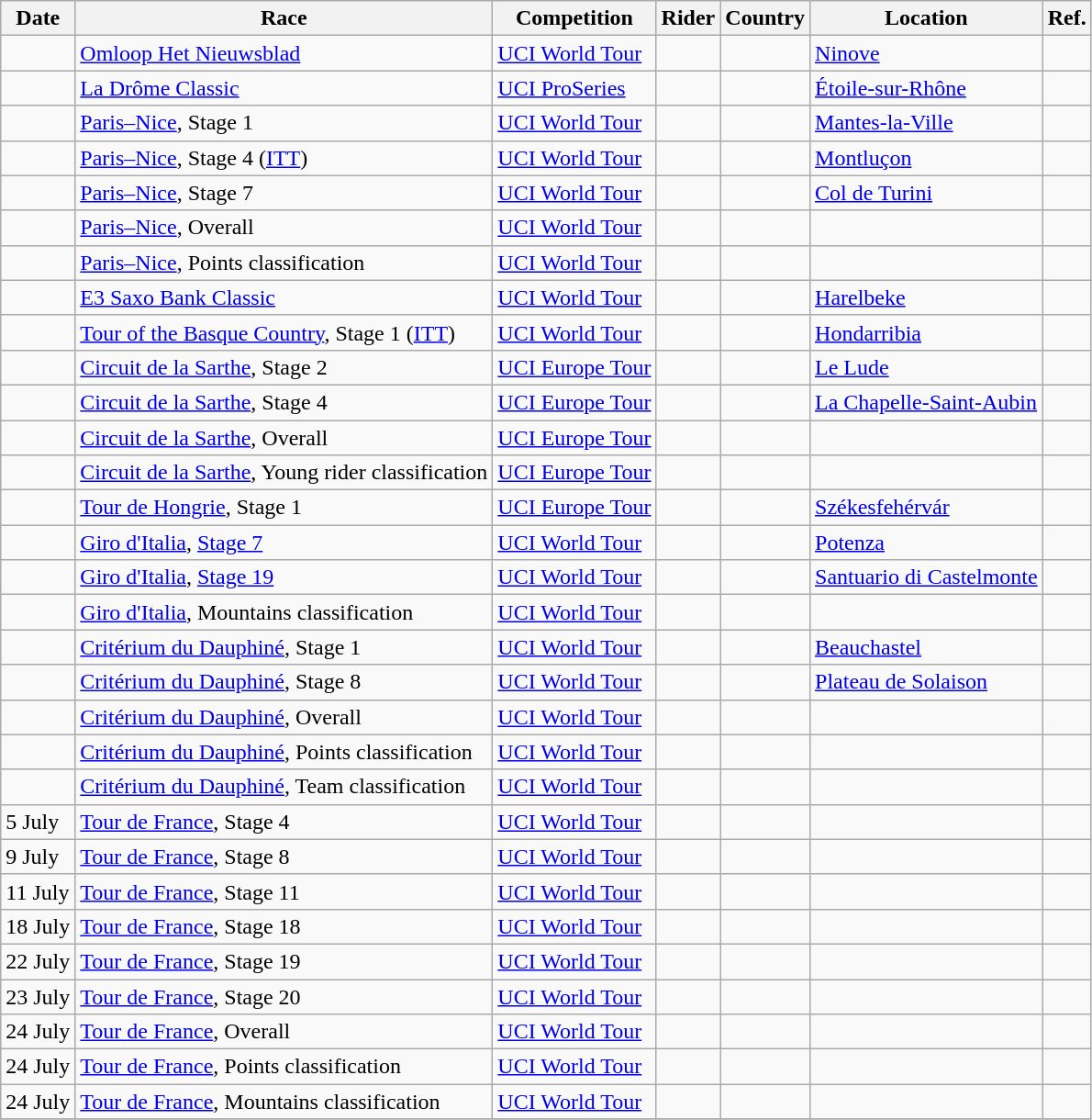<table class="wikitable sortable">
<tr>
<th>Date</th>
<th>Race</th>
<th>Competition</th>
<th>Rider</th>
<th>Country</th>
<th>Location</th>
<th class="unsortable">Ref.</th>
</tr>
<tr>
<td></td>
<td><a href='#'>Omloop Het Nieuwsblad</a></td>
<td><a href='#'>UCI World Tour</a></td>
<td></td>
<td></td>
<td><a href='#'>Ninove</a></td>
<td align="center"></td>
</tr>
<tr>
<td></td>
<td><a href='#'>La Drôme Classic</a></td>
<td><a href='#'>UCI ProSeries</a></td>
<td></td>
<td></td>
<td><a href='#'>Étoile-sur-Rhône</a></td>
<td align="center"></td>
</tr>
<tr>
<td></td>
<td><a href='#'>Paris–Nice</a>, Stage 1</td>
<td><a href='#'>UCI World Tour</a></td>
<td></td>
<td></td>
<td><a href='#'>Mantes-la-Ville</a></td>
<td align="center"></td>
</tr>
<tr>
<td></td>
<td><a href='#'>Paris–Nice</a>, Stage 4 (<a href='#'>ITT</a>)</td>
<td><a href='#'>UCI World Tour</a></td>
<td></td>
<td></td>
<td><a href='#'>Montluçon</a></td>
<td align="center"></td>
</tr>
<tr>
<td></td>
<td><a href='#'>Paris–Nice</a>, Stage 7</td>
<td><a href='#'>UCI World Tour</a></td>
<td></td>
<td></td>
<td><a href='#'>Col de Turini</a></td>
<td align="center"></td>
</tr>
<tr>
<td></td>
<td><a href='#'>Paris–Nice</a>, Overall</td>
<td><a href='#'>UCI World Tour</a></td>
<td></td>
<td></td>
<td></td>
<td align="center"></td>
</tr>
<tr>
<td></td>
<td><a href='#'>Paris–Nice</a>, Points classification</td>
<td><a href='#'>UCI World Tour</a></td>
<td></td>
<td></td>
<td></td>
<td align="center"></td>
</tr>
<tr>
<td></td>
<td><a href='#'>E3 Saxo Bank Classic</a></td>
<td><a href='#'>UCI World Tour</a></td>
<td></td>
<td></td>
<td><a href='#'>Harelbeke</a></td>
<td align="center"></td>
</tr>
<tr>
<td></td>
<td><a href='#'>Tour of the Basque Country</a>, Stage 1 (<a href='#'>ITT</a>)</td>
<td><a href='#'>UCI World Tour</a></td>
<td></td>
<td></td>
<td><a href='#'>Hondarribia</a></td>
<td align="center"></td>
</tr>
<tr>
<td></td>
<td><a href='#'>Circuit de la Sarthe</a>, Stage 2</td>
<td><a href='#'>UCI Europe Tour</a></td>
<td></td>
<td></td>
<td><a href='#'>Le Lude</a></td>
<td align="center"></td>
</tr>
<tr>
<td></td>
<td><a href='#'>Circuit de la Sarthe</a>, Stage 4</td>
<td><a href='#'>UCI Europe Tour</a></td>
<td></td>
<td></td>
<td><a href='#'>La Chapelle-Saint-Aubin</a></td>
<td align="center"></td>
</tr>
<tr>
<td></td>
<td><a href='#'>Circuit de la Sarthe</a>, Overall</td>
<td><a href='#'>UCI Europe Tour</a></td>
<td></td>
<td></td>
<td></td>
<td align="center"></td>
</tr>
<tr>
<td></td>
<td><a href='#'>Circuit de la Sarthe</a>, Young rider classification</td>
<td><a href='#'>UCI Europe Tour</a></td>
<td></td>
<td></td>
<td></td>
<td align="center"></td>
</tr>
<tr>
<td></td>
<td><a href='#'>Tour de Hongrie</a>, Stage 1</td>
<td><a href='#'>UCI Europe Tour</a></td>
<td></td>
<td></td>
<td><a href='#'>Székesfehérvár</a></td>
<td align="center"></td>
</tr>
<tr>
<td></td>
<td><a href='#'>Giro d'Italia</a>, <a href='#'>Stage 7</a></td>
<td><a href='#'>UCI World Tour</a></td>
<td></td>
<td></td>
<td><a href='#'>Potenza</a></td>
<td align="center"></td>
</tr>
<tr>
<td></td>
<td><a href='#'>Giro d'Italia</a>, <a href='#'>Stage 19</a></td>
<td><a href='#'>UCI World Tour</a></td>
<td></td>
<td></td>
<td><a href='#'>Santuario di Castelmonte</a></td>
<td align="center"></td>
</tr>
<tr>
<td></td>
<td><a href='#'>Giro d'Italia</a>, Mountains classification</td>
<td><a href='#'>UCI World Tour</a></td>
<td></td>
<td></td>
<td></td>
<td align="center"></td>
</tr>
<tr>
<td></td>
<td><a href='#'>Critérium du Dauphiné</a>, Stage 1</td>
<td><a href='#'>UCI World Tour</a></td>
<td></td>
<td></td>
<td><a href='#'>Beauchastel</a></td>
<td align="center"></td>
</tr>
<tr>
<td></td>
<td><a href='#'>Critérium du Dauphiné</a>, Stage 8</td>
<td><a href='#'>UCI World Tour</a></td>
<td></td>
<td></td>
<td><a href='#'>Plateau de Solaison</a></td>
<td align="center"></td>
</tr>
<tr>
<td></td>
<td><a href='#'>Critérium du Dauphiné</a>, Overall</td>
<td><a href='#'>UCI World Tour</a></td>
<td></td>
<td></td>
<td></td>
<td align="center"></td>
</tr>
<tr>
<td></td>
<td><a href='#'>Critérium du Dauphiné</a>, Points classification</td>
<td><a href='#'>UCI World Tour</a></td>
<td></td>
<td></td>
<td></td>
<td align="center"></td>
</tr>
<tr>
<td></td>
<td><a href='#'>Critérium du Dauphiné</a>, Team classification</td>
<td><a href='#'>UCI World Tour</a></td>
<td align="center"></td>
<td></td>
<td></td>
<td align="center"></td>
</tr>
<tr>
<td>5 July</td>
<td><a href='#'>Tour de France</a>, Stage 4</td>
<td><a href='#'>UCI World Tour</a></td>
<td></td>
<td></td>
<td></td>
<td></td>
</tr>
<tr>
<td>9 July</td>
<td><a href='#'>Tour de France</a>, Stage 8</td>
<td><a href='#'>UCI World Tour</a></td>
<td></td>
<td></td>
<td></td>
<td></td>
</tr>
<tr>
<td>11 July</td>
<td><a href='#'>Tour de France</a>, Stage 11</td>
<td><a href='#'>UCI World Tour</a></td>
<td></td>
<td></td>
<td></td>
<td></td>
</tr>
<tr>
<td>18 July</td>
<td><a href='#'>Tour de France</a>, Stage 18</td>
<td><a href='#'>UCI World Tour</a></td>
<td></td>
<td></td>
<td></td>
<td></td>
</tr>
<tr>
<td>22 July</td>
<td><a href='#'>Tour de France</a>, Stage 19</td>
<td><a href='#'>UCI World Tour</a></td>
<td></td>
<td></td>
<td></td>
<td></td>
</tr>
<tr>
<td>23 July</td>
<td><a href='#'>Tour de France</a>, Stage 20</td>
<td><a href='#'>UCI World Tour</a></td>
<td></td>
<td></td>
<td></td>
<td></td>
</tr>
<tr>
<td>24 July</td>
<td><a href='#'>Tour de France</a>, Overall</td>
<td><a href='#'>UCI World Tour</a></td>
<td></td>
<td></td>
<td></td>
<td></td>
</tr>
<tr>
<td>24 July</td>
<td><a href='#'>Tour de France</a>, Points classification</td>
<td><a href='#'>UCI World Tour</a></td>
<td></td>
<td></td>
<td></td>
<td></td>
</tr>
<tr>
<td>24 July</td>
<td><a href='#'>Tour de France</a>, Mountains classification</td>
<td><a href='#'>UCI World Tour</a></td>
<td></td>
<td></td>
<td></td>
<td></td>
</tr>
<tr>
</tr>
</table>
